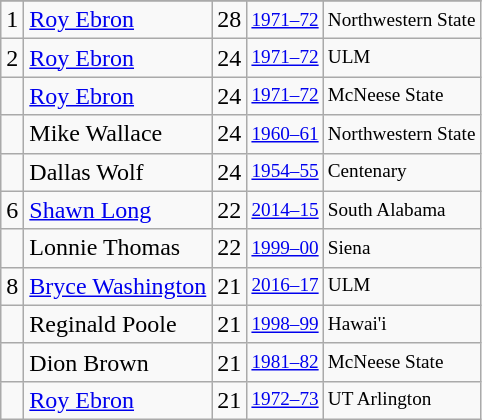<table class="wikitable">
<tr>
</tr>
<tr>
<td>1</td>
<td><a href='#'>Roy Ebron</a></td>
<td>28</td>
<td style="font-size:80%;"><a href='#'>1971–72</a></td>
<td style="font-size:80%;">Northwestern State</td>
</tr>
<tr>
<td>2</td>
<td><a href='#'>Roy Ebron</a></td>
<td>24</td>
<td style="font-size:80%;"><a href='#'>1971–72</a></td>
<td style="font-size:80%;">ULM</td>
</tr>
<tr>
<td></td>
<td><a href='#'>Roy Ebron</a></td>
<td>24</td>
<td style="font-size:80%;"><a href='#'>1971–72</a></td>
<td style="font-size:80%;">McNeese State</td>
</tr>
<tr>
<td></td>
<td>Mike Wallace</td>
<td>24</td>
<td style="font-size:80%;"><a href='#'>1960–61</a></td>
<td style="font-size:80%;">Northwestern State</td>
</tr>
<tr>
<td></td>
<td>Dallas Wolf</td>
<td>24</td>
<td style="font-size:80%;"><a href='#'>1954–55</a></td>
<td style="font-size:80%;">Centenary</td>
</tr>
<tr>
<td>6</td>
<td><a href='#'>Shawn Long</a></td>
<td>22</td>
<td style="font-size:80%;"><a href='#'>2014–15</a></td>
<td style="font-size:80%;">South Alabama</td>
</tr>
<tr>
<td></td>
<td>Lonnie Thomas</td>
<td>22</td>
<td style="font-size:80%;"><a href='#'>1999–00</a></td>
<td style="font-size:80%;">Siena</td>
</tr>
<tr>
<td>8</td>
<td><a href='#'>Bryce Washington</a></td>
<td>21</td>
<td style="font-size:80%;"><a href='#'>2016–17</a></td>
<td style="font-size:80%;">ULM</td>
</tr>
<tr>
<td></td>
<td>Reginald Poole</td>
<td>21</td>
<td style="font-size:80%;"><a href='#'>1998–99</a></td>
<td style="font-size:80%;">Hawai'i</td>
</tr>
<tr>
<td></td>
<td>Dion Brown</td>
<td>21</td>
<td style="font-size:80%;"><a href='#'>1981–82</a></td>
<td style="font-size:80%;">McNeese State</td>
</tr>
<tr>
<td></td>
<td><a href='#'>Roy Ebron</a></td>
<td>21</td>
<td style="font-size:80%;"><a href='#'>1972–73</a></td>
<td style="font-size:80%;">UT Arlington</td>
</tr>
</table>
